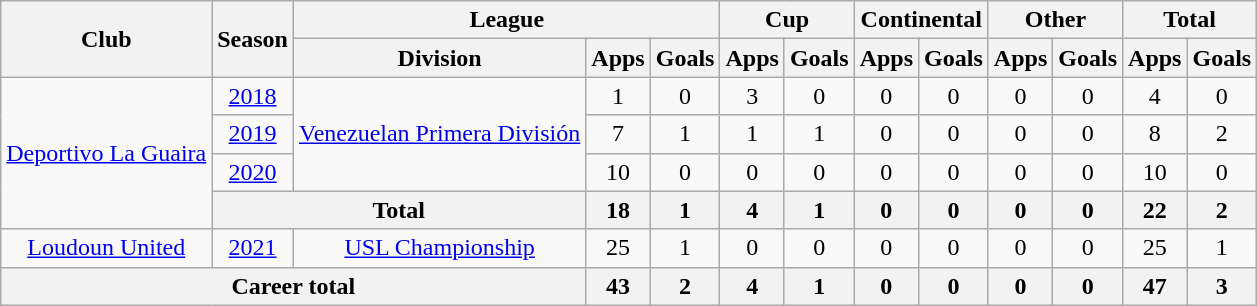<table class="wikitable" style="text-align: center">
<tr>
<th rowspan="2">Club</th>
<th rowspan="2">Season</th>
<th colspan="3">League</th>
<th colspan="2">Cup</th>
<th colspan="2">Continental</th>
<th colspan="2">Other</th>
<th colspan="2">Total</th>
</tr>
<tr>
<th>Division</th>
<th>Apps</th>
<th>Goals</th>
<th>Apps</th>
<th>Goals</th>
<th>Apps</th>
<th>Goals</th>
<th>Apps</th>
<th>Goals</th>
<th>Apps</th>
<th>Goals</th>
</tr>
<tr>
<td rowspan="4"><a href='#'>Deportivo La Guaira</a></td>
<td><a href='#'>2018</a></td>
<td rowspan="3"><a href='#'>Venezuelan Primera División</a></td>
<td>1</td>
<td>0</td>
<td>3</td>
<td>0</td>
<td>0</td>
<td>0</td>
<td>0</td>
<td>0</td>
<td>4</td>
<td>0</td>
</tr>
<tr>
<td><a href='#'>2019</a></td>
<td>7</td>
<td>1</td>
<td>1</td>
<td>1</td>
<td>0</td>
<td>0</td>
<td>0</td>
<td>0</td>
<td>8</td>
<td>2</td>
</tr>
<tr>
<td><a href='#'>2020</a></td>
<td>10</td>
<td>0</td>
<td>0</td>
<td>0</td>
<td>0</td>
<td>0</td>
<td>0</td>
<td>0</td>
<td>10</td>
<td>0</td>
</tr>
<tr>
<th colspan="2"><strong>Total</strong></th>
<th>18</th>
<th>1</th>
<th>4</th>
<th>1</th>
<th>0</th>
<th>0</th>
<th>0</th>
<th>0</th>
<th>22</th>
<th>2</th>
</tr>
<tr>
<td><a href='#'>Loudoun United</a></td>
<td><a href='#'>2021</a></td>
<td><a href='#'>USL Championship</a></td>
<td>25</td>
<td>1</td>
<td>0</td>
<td>0</td>
<td>0</td>
<td>0</td>
<td>0</td>
<td>0</td>
<td>25</td>
<td>1</td>
</tr>
<tr>
<th colspan="3"><strong>Career total</strong></th>
<th>43</th>
<th>2</th>
<th>4</th>
<th>1</th>
<th>0</th>
<th>0</th>
<th>0</th>
<th>0</th>
<th>47</th>
<th>3</th>
</tr>
</table>
